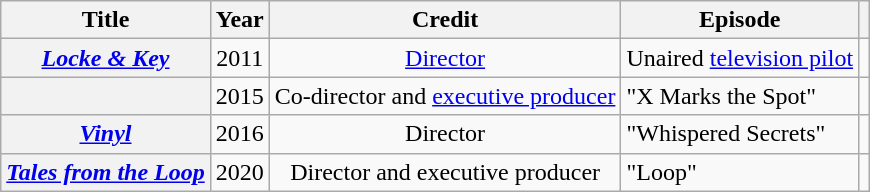<table class="wikitable sortable plainrowheaders" style="text-align:center;">
<tr>
<th scope="col">Title</th>
<th scope="col">Year</th>
<th scope="col">Credit</th>
<th scope="col" class="unsortable">Episode</th>
<th scope="col" class="unsortable"></th>
</tr>
<tr>
<th scope="row"><em><a href='#'>Locke & Key</a></em></th>
<td>2011</td>
<td><a href='#'>Director</a></td>
<td style="text-align:left;">Unaired <a href='#'>television pilot</a></td>
<td style="text-align:center;"></td>
</tr>
<tr>
<th scope="row"><em></em></th>
<td>2015</td>
<td>Co-director and <a href='#'>executive producer</a></td>
<td style="text-align:left;">"X Marks the Spot"</td>
<td style="text-align:center;"></td>
</tr>
<tr>
<th scope="row"><em><a href='#'>Vinyl</a></em></th>
<td>2016</td>
<td>Director</td>
<td style="text-align:left;">"Whispered Secrets"</td>
<td style="text-align:center;"></td>
</tr>
<tr>
<th scope="row"><em><a href='#'>Tales from the Loop</a></em></th>
<td>2020</td>
<td>Director and executive producer</td>
<td style="text-align:left;">"Loop"</td>
<td style="text-align:center;"></td>
</tr>
</table>
